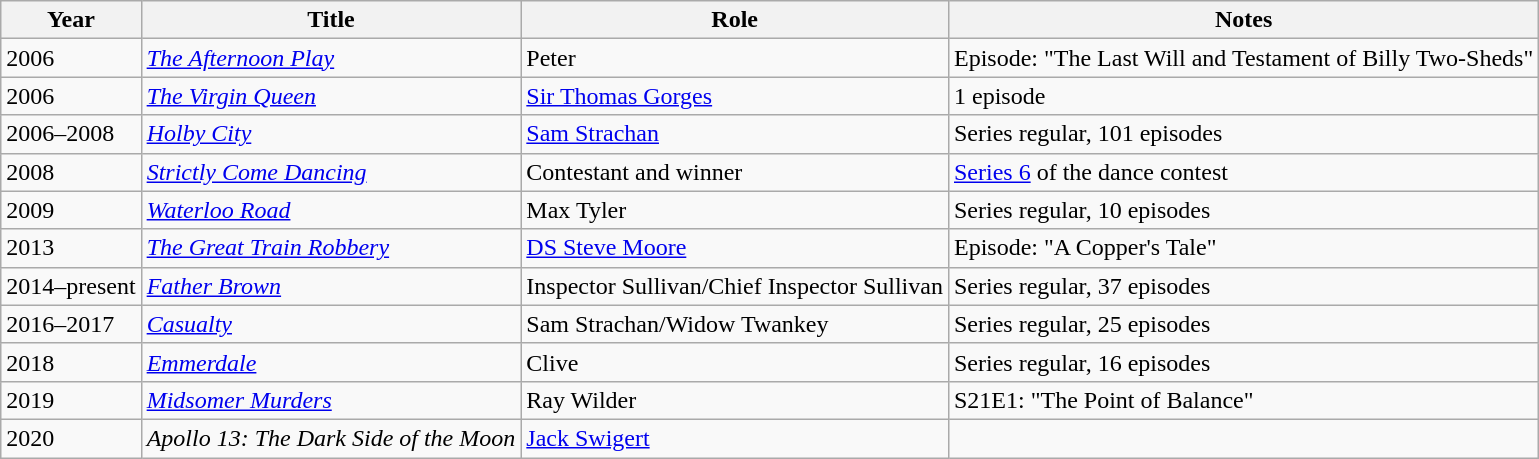<table class="wikitable sortable">
<tr>
<th>Year</th>
<th>Title</th>
<th>Role</th>
<th class="unsortable">Notes</th>
</tr>
<tr>
<td>2006</td>
<td><em><a href='#'>The Afternoon Play</a></em></td>
<td>Peter</td>
<td>Episode: "The Last Will and Testament of Billy Two-Sheds"</td>
</tr>
<tr>
<td>2006</td>
<td><em><a href='#'>The Virgin Queen</a></em></td>
<td><a href='#'>Sir Thomas Gorges</a></td>
<td>1 episode</td>
</tr>
<tr>
<td>2006–2008</td>
<td><em><a href='#'>Holby City</a></em></td>
<td><a href='#'>Sam Strachan</a></td>
<td>Series regular, 101 episodes</td>
</tr>
<tr>
<td>2008</td>
<td><em><a href='#'>Strictly Come Dancing</a></em></td>
<td>Contestant and winner</td>
<td><a href='#'>Series 6</a> of the dance contest</td>
</tr>
<tr>
<td>2009</td>
<td><em><a href='#'>Waterloo Road</a></em></td>
<td>Max Tyler</td>
<td>Series regular, 10 episodes</td>
</tr>
<tr>
<td>2013</td>
<td><em><a href='#'>The Great Train Robbery</a></em></td>
<td><a href='#'>DS Steve Moore</a></td>
<td>Episode: "A Copper's Tale"</td>
</tr>
<tr>
<td>2014–present</td>
<td><em><a href='#'>Father Brown</a></em></td>
<td>Inspector Sullivan/Chief Inspector Sullivan</td>
<td>Series regular, 37 episodes</td>
</tr>
<tr>
<td>2016–2017</td>
<td><em><a href='#'>Casualty</a></em></td>
<td>Sam Strachan/Widow Twankey</td>
<td>Series regular, 25 episodes</td>
</tr>
<tr>
<td>2018</td>
<td><em><a href='#'>Emmerdale</a></em></td>
<td>Clive</td>
<td>Series regular, 16 episodes</td>
</tr>
<tr>
<td>2019</td>
<td><em><a href='#'>Midsomer Murders</a></em></td>
<td>Ray Wilder</td>
<td>S21E1: "The Point of Balance"</td>
</tr>
<tr>
<td>2020</td>
<td><em>Apollo 13: The Dark Side of the Moon</em></td>
<td><a href='#'>Jack Swigert</a></td>
<td></td>
</tr>
</table>
